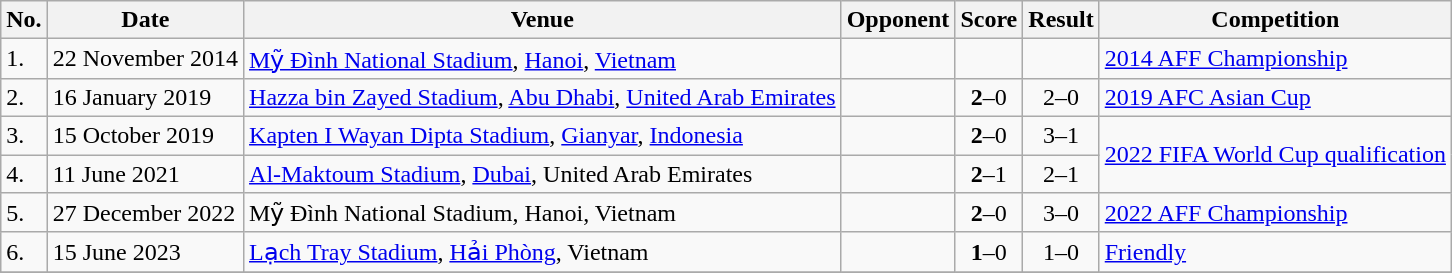<table class="wikitable">
<tr>
<th>No.</th>
<th>Date</th>
<th>Venue</th>
<th>Opponent</th>
<th>Score</th>
<th>Result</th>
<th>Competition</th>
</tr>
<tr>
<td>1.</td>
<td>22 November 2014</td>
<td><a href='#'>Mỹ Đình National Stadium</a>, <a href='#'>Hanoi</a>, <a href='#'>Vietnam</a></td>
<td></td>
<td></td>
<td></td>
<td><a href='#'>2014 AFF Championship</a></td>
</tr>
<tr>
<td>2.</td>
<td>16 January 2019</td>
<td><a href='#'>Hazza bin Zayed Stadium</a>, <a href='#'>Abu Dhabi</a>, <a href='#'>United Arab Emirates</a></td>
<td></td>
<td align=center><strong>2</strong>–0</td>
<td align=center>2–0</td>
<td><a href='#'>2019 AFC Asian Cup</a></td>
</tr>
<tr>
<td>3.</td>
<td>15 October 2019</td>
<td><a href='#'>Kapten I Wayan Dipta Stadium</a>, <a href='#'>Gianyar</a>, <a href='#'>Indonesia</a></td>
<td></td>
<td align=center><strong>2</strong>–0</td>
<td align=center>3–1</td>
<td rowspan=2><a href='#'>2022 FIFA World Cup qualification</a></td>
</tr>
<tr>
<td>4.</td>
<td>11 June 2021</td>
<td><a href='#'>Al-Maktoum Stadium</a>, <a href='#'>Dubai</a>, United Arab Emirates</td>
<td></td>
<td align=center><strong>2</strong>–1</td>
<td align=center>2–1</td>
</tr>
<tr>
<td>5.</td>
<td>27 December 2022</td>
<td>Mỹ Đình National Stadium, Hanoi, Vietnam</td>
<td></td>
<td align=center><strong>2</strong>–0</td>
<td align=center>3–0</td>
<td><a href='#'>2022 AFF Championship</a></td>
</tr>
<tr>
<td>6.</td>
<td>15 June 2023</td>
<td><a href='#'>Lạch Tray Stadium</a>, <a href='#'>Hải Phòng</a>, Vietnam</td>
<td></td>
<td align=center><strong>1</strong>–0</td>
<td align=center>1–0</td>
<td><a href='#'>Friendly</a></td>
</tr>
<tr>
</tr>
</table>
